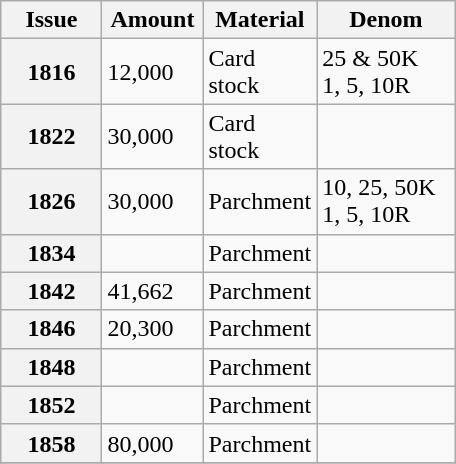<table class="wikitable" style="float:right; clear: right;">
<tr>
<th scope="col" style="width:60px;">Issue</th>
<th scope="col" style="width:60px;">Amount</th>
<th scope="col" style="width:60px;">Material</th>
<th scope="col" style="width:85px;">Denom</th>
</tr>
<tr>
<th scope="row">1816</th>
<td>12,000</td>
<td>Card stock</td>
<td>25 & 50K<br>1, 5, 10R</td>
</tr>
<tr>
<th scope="row">1822</th>
<td>30,000</td>
<td>Card stock</td>
<td></td>
</tr>
<tr>
<th scope="row">1826</th>
<td>30,000</td>
<td>Parchment</td>
<td>10, 25, 50K<br>1, 5, 10R</td>
</tr>
<tr>
<th scope="row">1834</th>
<td></td>
<td>Parchment</td>
<td></td>
</tr>
<tr>
<th scope="row">1842</th>
<td>41,662</td>
<td>Parchment</td>
<td></td>
</tr>
<tr>
<th scope="row">1846</th>
<td>20,300</td>
<td>Parchment</td>
<td></td>
</tr>
<tr>
<th scope="row">1848</th>
<td></td>
<td>Parchment</td>
<td></td>
</tr>
<tr>
<th scope="row">1852</th>
<td></td>
<td>Parchment</td>
<td></td>
</tr>
<tr>
<th scope="row">1858</th>
<td>80,000</td>
<td>Parchment</td>
<td></td>
</tr>
<tr>
</tr>
</table>
